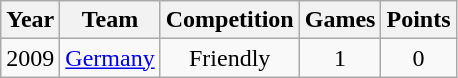<table class="wikitable">
<tr>
<th>Year</th>
<th>Team</th>
<th>Competition</th>
<th>Games</th>
<th>Points</th>
</tr>
<tr align="center">
<td>2009</td>
<td><a href='#'>Germany</a></td>
<td>Friendly</td>
<td>1</td>
<td>0</td>
</tr>
</table>
